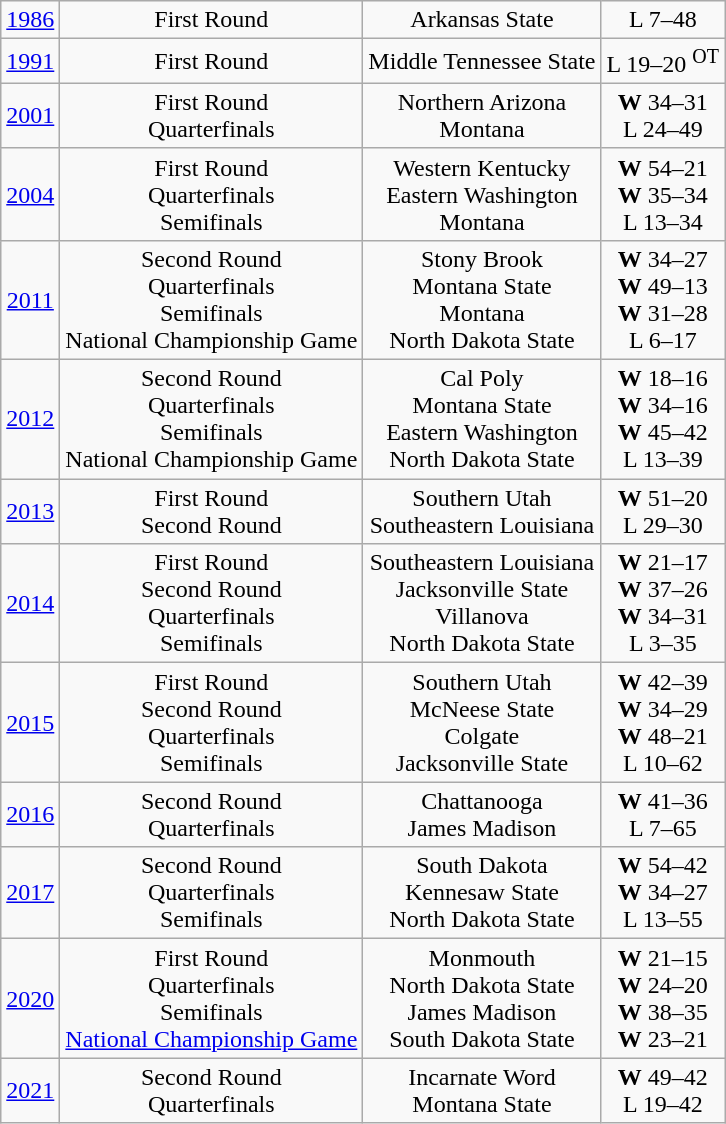<table class="wikitable" style="text-align:center">
<tr>
<td><a href='#'>1986</a></td>
<td>First Round</td>
<td>Arkansas State</td>
<td>L 7–48</td>
</tr>
<tr align="center">
<td><a href='#'>1991</a></td>
<td>First Round</td>
<td>Middle Tennessee State</td>
<td>L 19–20 <sup>OT</sup></td>
</tr>
<tr align="center">
<td><a href='#'>2001</a></td>
<td>First Round<br>Quarterfinals</td>
<td>Northern Arizona<br>Montana</td>
<td><strong>W</strong> 34–31<br>L 24–49</td>
</tr>
<tr align="center">
<td><a href='#'>2004</a></td>
<td>First Round<br>Quarterfinals<br>Semifinals</td>
<td>Western Kentucky<br>Eastern Washington<br>Montana</td>
<td><strong>W</strong> 54–21<br><strong>W</strong> 35–34<br>L 13–34</td>
</tr>
<tr align="center">
<td><a href='#'>2011</a></td>
<td>Second Round<br>Quarterfinals<br>Semifinals<br>National Championship Game</td>
<td>Stony Brook<br>Montana State<br>Montana<br>North Dakota State</td>
<td><strong>W</strong> 34–27<br><strong>W</strong> 49–13<br><strong>W</strong> 31–28<br>L 6–17</td>
</tr>
<tr align="center">
<td><a href='#'>2012</a></td>
<td>Second Round<br>Quarterfinals<br>Semifinals<br>National Championship Game</td>
<td>Cal Poly<br>Montana State<br>Eastern Washington<br>North Dakota State</td>
<td><strong>W</strong> 18–16<br><strong>W</strong> 34–16<br><strong>W</strong> 45–42<br>L 13–39</td>
</tr>
<tr align="center">
<td><a href='#'>2013</a></td>
<td>First Round<br>Second Round</td>
<td>Southern Utah<br>Southeastern Louisiana</td>
<td><strong>W</strong> 51–20<br>L 29–30</td>
</tr>
<tr align="center">
<td><a href='#'>2014</a></td>
<td>First Round<br>Second Round<br>Quarterfinals<br>Semifinals</td>
<td>Southeastern Louisiana<br>Jacksonville State<br>Villanova<br>North Dakota State</td>
<td><strong>W</strong> 21–17<br><strong>W</strong> 37–26<br><strong>W</strong> 34–31<br>L 3–35</td>
</tr>
<tr align="center">
<td><a href='#'>2015</a></td>
<td>First Round<br>Second Round<br>Quarterfinals<br>Semifinals</td>
<td>Southern Utah<br>McNeese State<br>Colgate<br>Jacksonville State</td>
<td><strong>W</strong> 42–39<br><strong>W</strong> 34–29<br><strong>W</strong> 48–21<br>L 10–62</td>
</tr>
<tr align="center">
<td><a href='#'>2016</a></td>
<td>Second Round<br>Quarterfinals</td>
<td>Chattanooga<br>James Madison</td>
<td><strong>W</strong> 41–36<br>L 7–65</td>
</tr>
<tr align="center">
<td><a href='#'>2017</a></td>
<td>Second Round<br>Quarterfinals<br>Semifinals</td>
<td>South Dakota<br>Kennesaw State<br>North Dakota State</td>
<td><strong>W</strong> 54–42<br><strong>W</strong> 34–27<br> L 13–55</td>
</tr>
<tr align="center">
<td><a href='#'>2020</a></td>
<td>First Round<br>Quarterfinals<br>Semifinals<br><a href='#'>National Championship Game</a></td>
<td>Monmouth<br>North Dakota State<br>James Madison<br>South Dakota State</td>
<td><strong>W</strong> 21–15<br><strong>W</strong> 24–20<br><strong>W</strong> 38–35<br><strong>W</strong> 23–21</td>
</tr>
<tr align=“center”>
<td><a href='#'>2021</a></td>
<td>Second Round<br>Quarterfinals</td>
<td>Incarnate Word<br>Montana State</td>
<td><strong>W</strong> 49–42<br>L 19–42</td>
</tr>
</table>
